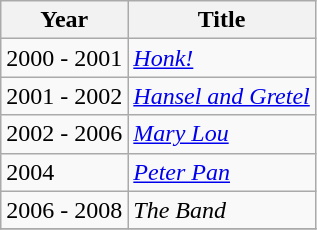<table class="wikitable">
<tr>
<th>Year</th>
<th>Title</th>
</tr>
<tr>
<td>2000 - 2001</td>
<td><em><a href='#'>Honk!</a></em></td>
</tr>
<tr>
<td>2001 - 2002</td>
<td><em><a href='#'>Hansel and Gretel</a></em></td>
</tr>
<tr>
<td>2002 - 2006</td>
<td><em><a href='#'>Mary Lou</a></em></td>
</tr>
<tr>
<td>2004</td>
<td><em><a href='#'>Peter Pan</a></em></td>
</tr>
<tr>
<td>2006 - 2008</td>
<td><em>The Band</em></td>
</tr>
<tr>
</tr>
</table>
